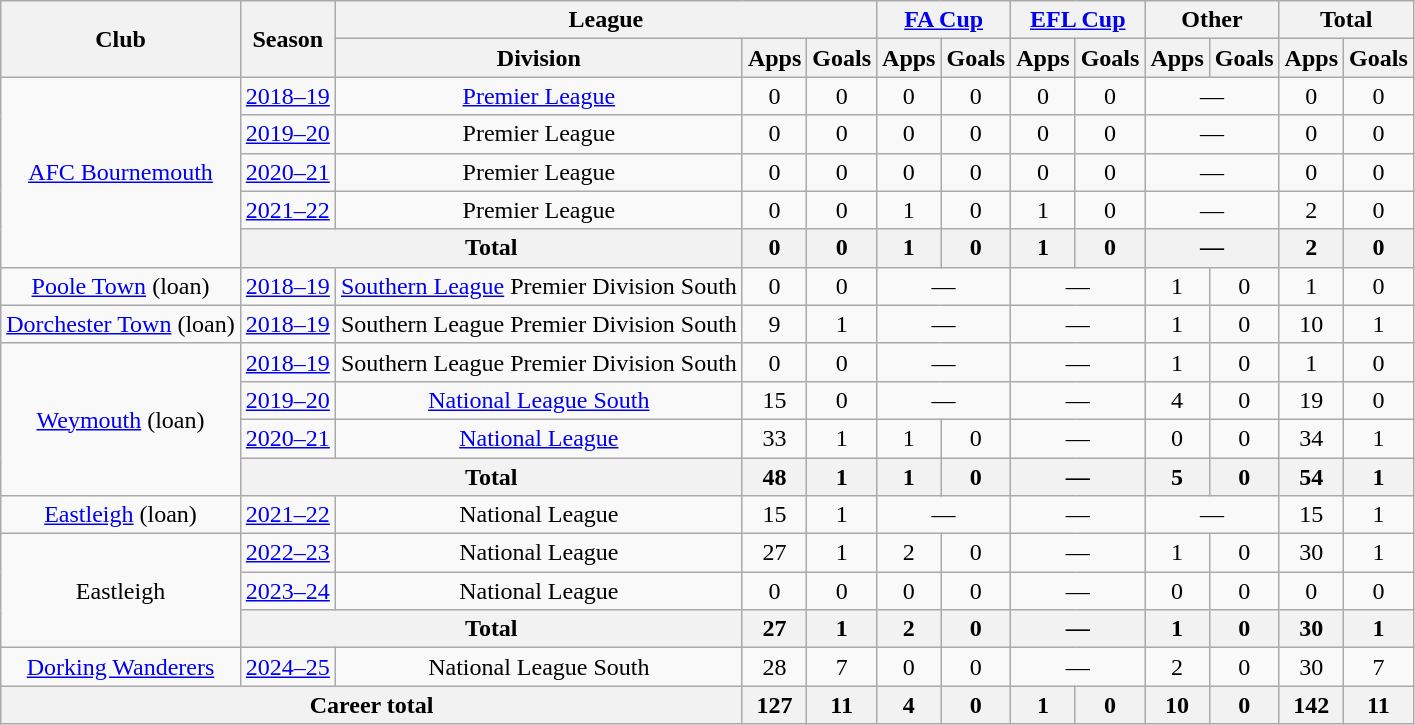<table class="wikitable" style="text-align:center">
<tr>
<th rowspan="2">Club</th>
<th rowspan="2">Season</th>
<th colspan="3">League</th>
<th colspan="2"><a href='#'>FA Cup</a></th>
<th colspan="2"><a href='#'>EFL Cup</a></th>
<th colspan="2">Other</th>
<th colspan="2">Total</th>
</tr>
<tr>
<th>Division</th>
<th>Apps</th>
<th>Goals</th>
<th>Apps</th>
<th>Goals</th>
<th>Apps</th>
<th>Goals</th>
<th>Apps</th>
<th>Goals</th>
<th>Apps</th>
<th>Goals</th>
</tr>
<tr>
<td rowspan="5"><a href='#'>AFC Bournemouth</a></td>
<td><a href='#'>2018–19</a></td>
<td><a href='#'>Premier League</a></td>
<td>0</td>
<td>0</td>
<td>0</td>
<td>0</td>
<td>0</td>
<td>0</td>
<td colspan="2">—</td>
<td>0</td>
<td>0</td>
</tr>
<tr>
<td><a href='#'>2019–20</a></td>
<td>Premier League</td>
<td>0</td>
<td>0</td>
<td>0</td>
<td>0</td>
<td>0</td>
<td>0</td>
<td colspan="2">—</td>
<td>0</td>
<td>0</td>
</tr>
<tr>
<td><a href='#'>2020–21</a></td>
<td>Premier League</td>
<td>0</td>
<td>0</td>
<td>0</td>
<td>0</td>
<td>0</td>
<td>0</td>
<td colspan="2">—</td>
<td>0</td>
<td>0</td>
</tr>
<tr>
<td><a href='#'>2021–22</a></td>
<td>Premier League</td>
<td>0</td>
<td>0</td>
<td>1</td>
<td>0</td>
<td>1</td>
<td>0</td>
<td colspan="2">—</td>
<td>2</td>
<td>0</td>
</tr>
<tr>
<th colspan=2>Total</th>
<th>0</th>
<th>0</th>
<th>1</th>
<th>0</th>
<th>1</th>
<th>0</th>
<th colspan="2">—</th>
<th>2</th>
<th>0</th>
</tr>
<tr>
<td><a href='#'>Poole Town</a> (loan)</td>
<td><a href='#'>2018–19</a></td>
<td><a href='#'>Southern League</a> Premier Division South</td>
<td>0</td>
<td>0</td>
<td colspan="2">—</td>
<td colspan="2">—</td>
<td>1</td>
<td>0</td>
<td>1</td>
<td>0</td>
</tr>
<tr>
<td><a href='#'>Dorchester Town</a> (loan)</td>
<td><a href='#'>2018–19</a></td>
<td>Southern League Premier Division South</td>
<td>9</td>
<td>1</td>
<td colspan="2">—</td>
<td colspan="2">—</td>
<td>1</td>
<td>0</td>
<td>10</td>
<td>1</td>
</tr>
<tr>
<td rowspan="4"><a href='#'>Weymouth</a> (loan)</td>
<td><a href='#'>2018–19</a></td>
<td>Southern League Premier Division South</td>
<td>0</td>
<td>0</td>
<td colspan="2">—</td>
<td colspan="2">—</td>
<td>1</td>
<td>0</td>
<td>1</td>
<td>0</td>
</tr>
<tr>
<td><a href='#'>2019–20</a></td>
<td><a href='#'>National League South</a></td>
<td>15</td>
<td>0</td>
<td colspan="2">—</td>
<td colspan="2">—</td>
<td>4</td>
<td>0</td>
<td>19</td>
<td>0</td>
</tr>
<tr>
<td><a href='#'>2020–21</a></td>
<td><a href='#'>National League</a></td>
<td>33</td>
<td>1</td>
<td>1</td>
<td>0</td>
<td colspan="2">—</td>
<td>0</td>
<td>0</td>
<td>34</td>
<td>1</td>
</tr>
<tr>
<th colspan=2>Total</th>
<th>48</th>
<th>1</th>
<th>1</th>
<th>0</th>
<th colspan="2">—</th>
<th>5</th>
<th>0</th>
<th>54</th>
<th>1</th>
</tr>
<tr>
<td><a href='#'>Eastleigh</a> (loan)</td>
<td><a href='#'>2021–22</a></td>
<td>National League</td>
<td>15</td>
<td>1</td>
<td colspan="2">—</td>
<td colspan="2">—</td>
<td colspan="2">—</td>
<td>15</td>
<td>1</td>
</tr>
<tr>
<td rowspan="3">Eastleigh</td>
<td><a href='#'>2022–23</a></td>
<td>National League</td>
<td>27</td>
<td>1</td>
<td>2</td>
<td>0</td>
<td colspan="2">—</td>
<td>1</td>
<td>0</td>
<td>30</td>
<td>1</td>
</tr>
<tr>
<td><a href='#'>2023–24</a></td>
<td>National League</td>
<td>0</td>
<td>0</td>
<td>0</td>
<td>0</td>
<td colspan="2">—</td>
<td>0</td>
<td>0</td>
<td>0</td>
<td>0</td>
</tr>
<tr>
<th colspan=2>Total</th>
<th>27</th>
<th>1</th>
<th>2</th>
<th>0</th>
<th colspan="2">—</th>
<th>1</th>
<th>0</th>
<th>30</th>
<th>1</th>
</tr>
<tr>
<td><a href='#'>Dorking Wanderers</a></td>
<td><a href='#'>2024–25</a></td>
<td>National League South</td>
<td>28</td>
<td>7</td>
<td>0</td>
<td>0</td>
<td colspan="2">—</td>
<td>2</td>
<td>0</td>
<td>30</td>
<td>7</td>
</tr>
<tr>
<th colspan=3>Career total</th>
<th>127</th>
<th>11</th>
<th>4</th>
<th>0</th>
<th>1</th>
<th>0</th>
<th>10</th>
<th>0</th>
<th>142</th>
<th>11</th>
</tr>
</table>
